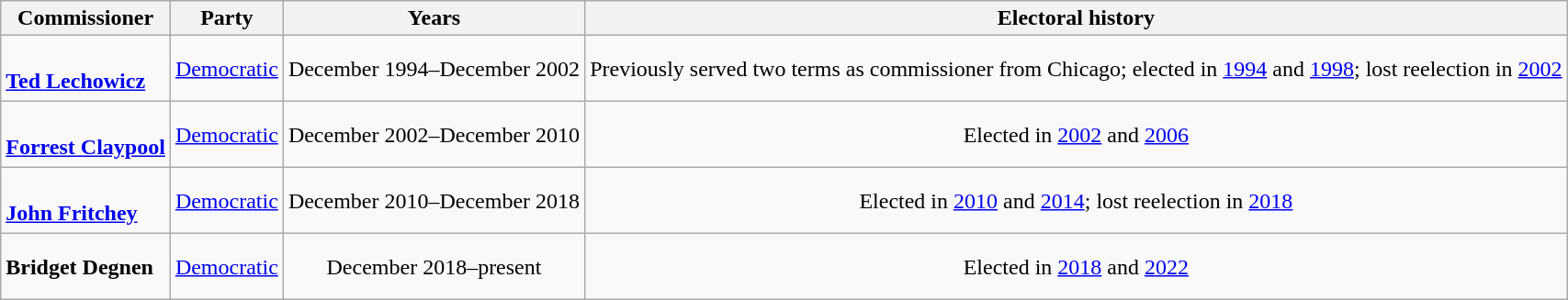<table class=wikitable style="text-align:center">
<tr>
<th>Commissioner</th>
<th>Party</th>
<th>Years</th>
<th>Electoral history</th>
</tr>
<tr style="height:3em">
<td align=left><br><strong><a href='#'>Ted Lechowicz</a></strong></td>
<td><a href='#'>Democratic</a></td>
<td nowrap>December 1994–December 2002</td>
<td>Previously served two terms as commissioner from Chicago; elected in <a href='#'>1994</a> and <a href='#'>1998</a>; lost reelection in <a href='#'>2002</a></td>
</tr>
<tr style="height:3em">
<td align=left><br><strong><a href='#'>Forrest Claypool</a></strong></td>
<td><a href='#'>Democratic</a></td>
<td nowrap>December 2002–December 2010</td>
<td>Elected in <a href='#'>2002</a> and <a href='#'>2006</a></td>
</tr>
<tr style="height:3em">
<td align=left><br><strong><a href='#'>John Fritchey</a></strong></td>
<td><a href='#'>Democratic</a></td>
<td nowrap>December 2010–December 2018</td>
<td>Elected in <a href='#'>2010</a> and <a href='#'>2014</a>; lost reelection in <a href='#'>2018</a></td>
</tr>
<tr style="height:3em">
<td align=left><strong>Bridget Degnen</strong></td>
<td><a href='#'>Democratic</a></td>
<td nowrap>December 2018–present</td>
<td>Elected in <a href='#'>2018</a> and <a href='#'>2022</a></td>
</tr>
</table>
